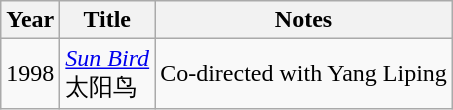<table class="wikitable">
<tr>
<th>Year</th>
<th>Title</th>
<th>Notes</th>
</tr>
<tr>
<td>1998</td>
<td><em><a href='#'>Sun Bird</a></em><br>太阳鸟</td>
<td>Co-directed with Yang Liping</td>
</tr>
</table>
